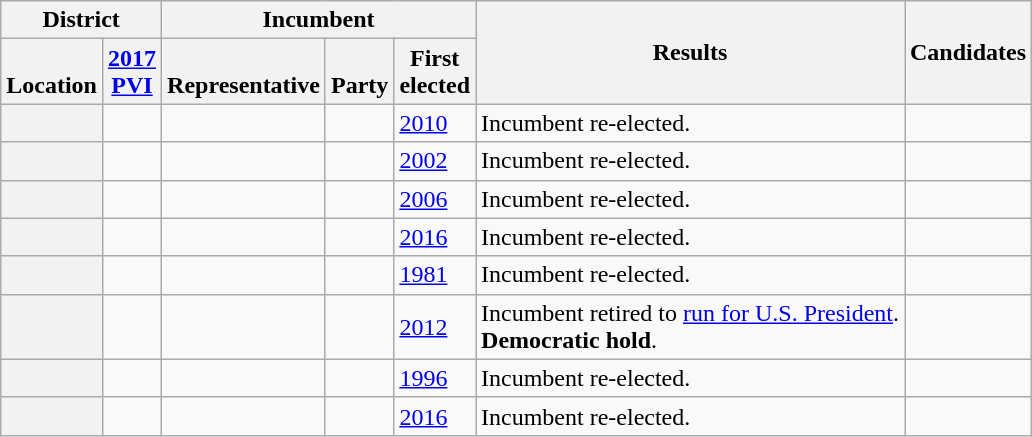<table class="wikitable sortable">
<tr>
<th colspan=2>District</th>
<th colspan=3>Incumbent</th>
<th rowspan=2>Results</th>
<th rowspan=2>Candidates</th>
</tr>
<tr valign=bottom>
<th>Location</th>
<th><a href='#'>2017<br>PVI</a></th>
<th>Representative</th>
<th>Party</th>
<th>First<br>elected</th>
</tr>
<tr>
<th></th>
<td></td>
<td></td>
<td></td>
<td><a href='#'>2010</a></td>
<td>Incumbent re-elected.</td>
<td nowrap></td>
</tr>
<tr>
<th></th>
<td></td>
<td></td>
<td></td>
<td><a href='#'>2002</a></td>
<td>Incumbent re-elected.</td>
<td nowrap></td>
</tr>
<tr>
<th></th>
<td></td>
<td></td>
<td></td>
<td><a href='#'>2006</a></td>
<td>Incumbent re-elected.</td>
<td nowrap></td>
</tr>
<tr>
<th></th>
<td></td>
<td></td>
<td></td>
<td><a href='#'>2016</a></td>
<td>Incumbent re-elected.</td>
<td nowrap></td>
</tr>
<tr>
<th></th>
<td></td>
<td></td>
<td></td>
<td><a href='#'>1981 </a></td>
<td>Incumbent re-elected.</td>
<td nowrap></td>
</tr>
<tr>
<th></th>
<td></td>
<td></td>
<td></td>
<td><a href='#'>2012</a></td>
<td>Incumbent retired to <a href='#'>run for U.S. President</a>.<br><strong>Democratic hold</strong>.</td>
<td nowrap></td>
</tr>
<tr>
<th></th>
<td></td>
<td></td>
<td></td>
<td><a href='#'>1996</a></td>
<td>Incumbent re-elected.</td>
<td nowrap></td>
</tr>
<tr>
<th></th>
<td></td>
<td></td>
<td></td>
<td><a href='#'>2016</a></td>
<td>Incumbent re-elected.</td>
<td nowrap></td>
</tr>
</table>
